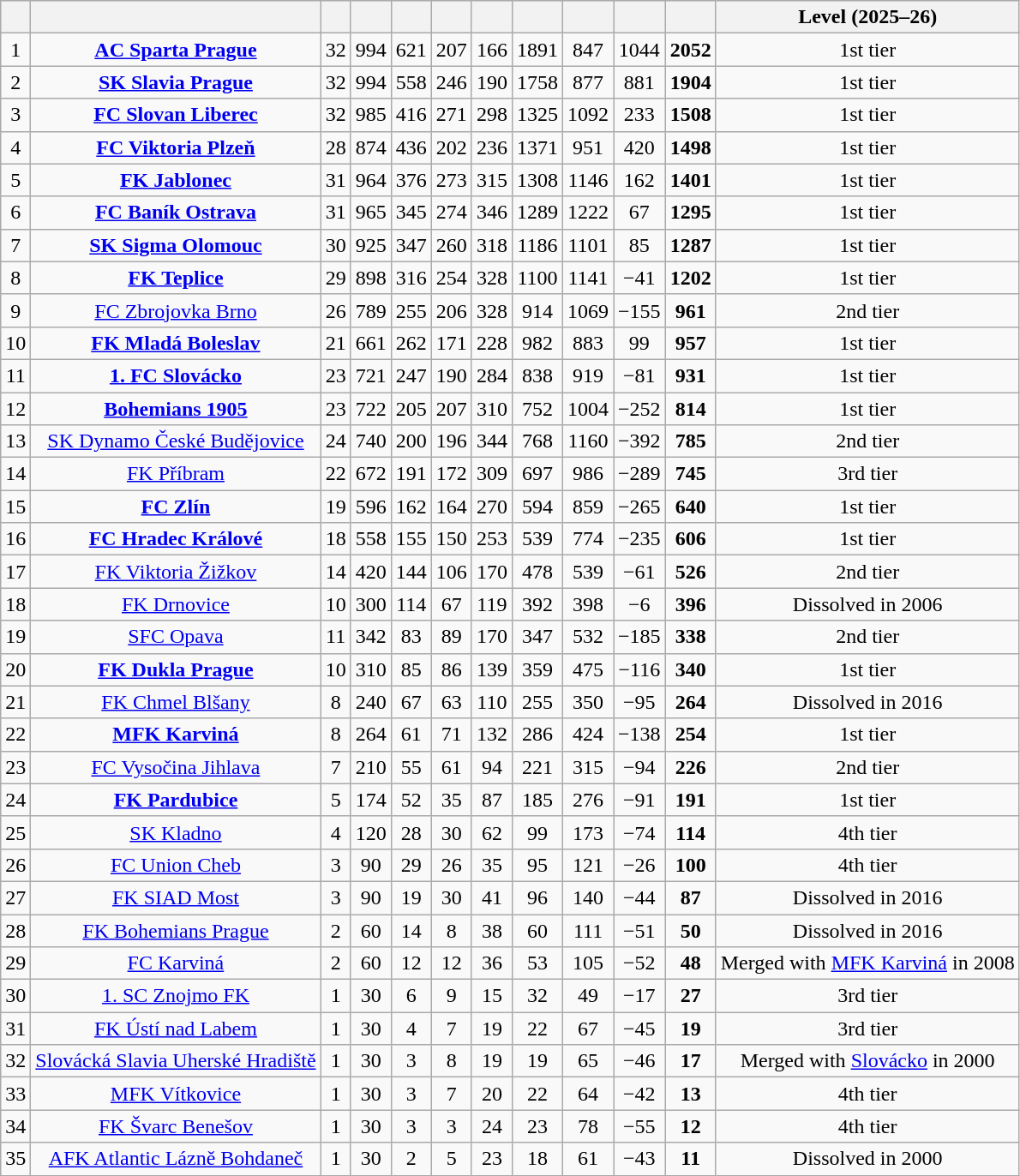<table class="wikitable sortable" style="text-align:center;">
<tr style="background:#efefef;">
<th></th>
<th></th>
<th></th>
<th></th>
<th></th>
<th></th>
<th></th>
<th></th>
<th></th>
<th></th>
<th></th>
<th>Level (2025–26)</th>
</tr>
<tr>
<td>1</td>
<td><strong><a href='#'>AC Sparta Prague</a></strong></td>
<td>32</td>
<td>994</td>
<td>621</td>
<td>207</td>
<td>166</td>
<td>1891</td>
<td>847</td>
<td>1044</td>
<td><strong>2052</strong></td>
<td>1st tier</td>
</tr>
<tr>
<td>2</td>
<td><strong><a href='#'>SK Slavia Prague</a></strong></td>
<td>32</td>
<td>994</td>
<td>558</td>
<td>246</td>
<td>190</td>
<td>1758</td>
<td>877</td>
<td>881</td>
<td><strong>1904</strong></td>
<td>1st tier</td>
</tr>
<tr>
<td>3</td>
<td><strong><a href='#'>FC Slovan Liberec</a></strong></td>
<td>32</td>
<td>985</td>
<td>416</td>
<td>271</td>
<td>298</td>
<td>1325</td>
<td>1092</td>
<td>233</td>
<td><strong>1508</strong></td>
<td>1st tier</td>
</tr>
<tr>
<td>4</td>
<td><strong><a href='#'>FC Viktoria Plzeň</a></strong></td>
<td>28</td>
<td>874</td>
<td>436</td>
<td>202</td>
<td>236</td>
<td>1371</td>
<td>951</td>
<td>420</td>
<td><strong>1498</strong></td>
<td>1st tier</td>
</tr>
<tr>
<td>5</td>
<td><strong><a href='#'>FK Jablonec</a></strong></td>
<td>31</td>
<td>964</td>
<td>376</td>
<td>273</td>
<td>315</td>
<td>1308</td>
<td>1146</td>
<td>162</td>
<td><strong>1401</strong></td>
<td>1st tier</td>
</tr>
<tr>
<td>6</td>
<td><strong><a href='#'>FC Baník Ostrava</a></strong></td>
<td>31</td>
<td>965</td>
<td>345</td>
<td>274</td>
<td>346</td>
<td>1289</td>
<td>1222</td>
<td>67</td>
<td><strong>1295</strong></td>
<td>1st tier</td>
</tr>
<tr>
<td>7</td>
<td><strong><a href='#'>SK Sigma Olomouc</a></strong></td>
<td>30</td>
<td>925</td>
<td>347</td>
<td>260</td>
<td>318</td>
<td>1186</td>
<td>1101</td>
<td>85</td>
<td><strong>1287</strong></td>
<td>1st tier</td>
</tr>
<tr>
<td>8</td>
<td><strong><a href='#'>FK Teplice</a></strong></td>
<td>29</td>
<td>898</td>
<td>316</td>
<td>254</td>
<td>328</td>
<td>1100</td>
<td>1141</td>
<td>−41</td>
<td><strong>1202</strong></td>
<td>1st tier</td>
</tr>
<tr>
<td>9</td>
<td><a href='#'>FC Zbrojovka Brno</a></td>
<td>26</td>
<td>789</td>
<td>255</td>
<td>206</td>
<td>328</td>
<td>914</td>
<td>1069</td>
<td>−155</td>
<td><strong>961</strong></td>
<td>2nd tier</td>
</tr>
<tr>
<td>10</td>
<td><strong><a href='#'>FK Mladá Boleslav</a></strong></td>
<td>21</td>
<td>661</td>
<td>262</td>
<td>171</td>
<td>228</td>
<td>982</td>
<td>883</td>
<td>99</td>
<td><strong>957</strong></td>
<td>1st tier</td>
</tr>
<tr>
<td>11</td>
<td><strong><a href='#'>1. FC Slovácko</a></strong></td>
<td>23</td>
<td>721</td>
<td>247</td>
<td>190</td>
<td>284</td>
<td>838</td>
<td>919</td>
<td>−81</td>
<td><strong>931</strong></td>
<td>1st tier</td>
</tr>
<tr>
<td>12</td>
<td><strong><a href='#'>Bohemians 1905</a></strong></td>
<td>23</td>
<td>722</td>
<td>205</td>
<td>207</td>
<td>310</td>
<td>752</td>
<td>1004</td>
<td>−252</td>
<td><strong>814</strong></td>
<td>1st tier</td>
</tr>
<tr>
<td>13</td>
<td><a href='#'>SK Dynamo České Budějovice</a></td>
<td>24</td>
<td>740</td>
<td>200</td>
<td>196</td>
<td>344</td>
<td>768</td>
<td>1160</td>
<td>−392</td>
<td><strong>785</strong></td>
<td>2nd tier</td>
</tr>
<tr>
<td>14</td>
<td><a href='#'>FK Příbram</a></td>
<td>22</td>
<td>672</td>
<td>191</td>
<td>172</td>
<td>309</td>
<td>697</td>
<td>986</td>
<td>−289</td>
<td><strong>745</strong></td>
<td>3rd tier</td>
</tr>
<tr>
<td>15</td>
<td><strong><a href='#'>FC Zlín</a></strong></td>
<td>19</td>
<td>596</td>
<td>162</td>
<td>164</td>
<td>270</td>
<td>594</td>
<td>859</td>
<td>−265</td>
<td><strong>640</strong></td>
<td>1st tier</td>
</tr>
<tr>
<td>16</td>
<td><strong><a href='#'>FC Hradec Králové</a></strong></td>
<td>18</td>
<td>558</td>
<td>155</td>
<td>150</td>
<td>253</td>
<td>539</td>
<td>774</td>
<td>−235</td>
<td><strong>606</strong></td>
<td>1st tier</td>
</tr>
<tr>
<td>17</td>
<td><a href='#'>FK Viktoria Žižkov</a></td>
<td>14</td>
<td>420</td>
<td>144</td>
<td>106</td>
<td>170</td>
<td>478</td>
<td>539</td>
<td>−61</td>
<td><strong>526</strong></td>
<td>2nd tier</td>
</tr>
<tr>
<td>18</td>
<td><a href='#'>FK Drnovice</a></td>
<td>10</td>
<td>300</td>
<td>114</td>
<td>67</td>
<td>119</td>
<td>392</td>
<td>398</td>
<td>−6</td>
<td><strong>396</strong></td>
<td>Dissolved in 2006</td>
</tr>
<tr>
<td>19</td>
<td><a href='#'>SFC Opava</a></td>
<td>11</td>
<td>342</td>
<td>83</td>
<td>89</td>
<td>170</td>
<td>347</td>
<td>532</td>
<td>−185</td>
<td><strong>338</strong></td>
<td>2nd tier</td>
</tr>
<tr>
<td>20</td>
<td><strong><a href='#'>FK Dukla Prague</a></strong></td>
<td>10</td>
<td>310</td>
<td>85</td>
<td>86</td>
<td>139</td>
<td>359</td>
<td>475</td>
<td>−116</td>
<td><strong>340</strong></td>
<td>1st tier</td>
</tr>
<tr>
<td>21</td>
<td><a href='#'>FK Chmel Blšany</a></td>
<td>8</td>
<td>240</td>
<td>67</td>
<td>63</td>
<td>110</td>
<td>255</td>
<td>350</td>
<td>−95</td>
<td><strong>264</strong></td>
<td>Dissolved in 2016</td>
</tr>
<tr>
<td>22</td>
<td><strong><a href='#'>MFK Karviná</a></strong></td>
<td>8</td>
<td>264</td>
<td>61</td>
<td>71</td>
<td>132</td>
<td>286</td>
<td>424</td>
<td>−138</td>
<td><strong>254</strong></td>
<td>1st tier</td>
</tr>
<tr>
<td>23</td>
<td><a href='#'>FC Vysočina Jihlava</a></td>
<td>7</td>
<td>210</td>
<td>55</td>
<td>61</td>
<td>94</td>
<td>221</td>
<td>315</td>
<td>−94</td>
<td><strong>226</strong></td>
<td>2nd tier</td>
</tr>
<tr>
<td>24</td>
<td><strong><a href='#'>FK Pardubice</a></strong></td>
<td>5</td>
<td>174</td>
<td>52</td>
<td>35</td>
<td>87</td>
<td>185</td>
<td>276</td>
<td>−91</td>
<td><strong>191</strong></td>
<td>1st tier</td>
</tr>
<tr>
<td>25</td>
<td><a href='#'>SK Kladno</a></td>
<td>4</td>
<td>120</td>
<td>28</td>
<td>30</td>
<td>62</td>
<td>99</td>
<td>173</td>
<td>−74</td>
<td><strong>114</strong></td>
<td>4th tier</td>
</tr>
<tr>
<td>26</td>
<td><a href='#'>FC Union Cheb</a></td>
<td>3</td>
<td>90</td>
<td>29</td>
<td>26</td>
<td>35</td>
<td>95</td>
<td>121</td>
<td>−26</td>
<td><strong>100</strong></td>
<td>4th tier</td>
</tr>
<tr>
<td>27</td>
<td><a href='#'>FK SIAD Most</a></td>
<td>3</td>
<td>90</td>
<td>19</td>
<td>30</td>
<td>41</td>
<td>96</td>
<td>140</td>
<td>−44</td>
<td><strong>87</strong></td>
<td>Dissolved in 2016</td>
</tr>
<tr>
<td>28</td>
<td><a href='#'>FK Bohemians Prague</a></td>
<td>2</td>
<td>60</td>
<td>14</td>
<td>8</td>
<td>38</td>
<td>60</td>
<td>111</td>
<td>−51</td>
<td><strong>50</strong></td>
<td>Dissolved in 2016</td>
</tr>
<tr>
<td>29</td>
<td><a href='#'>FC Karviná</a></td>
<td>2</td>
<td>60</td>
<td>12</td>
<td>12</td>
<td>36</td>
<td>53</td>
<td>105</td>
<td>−52</td>
<td><strong>48</strong></td>
<td>Merged with <a href='#'>MFK Karviná</a> in 2008</td>
</tr>
<tr>
<td>30</td>
<td><a href='#'>1. SC Znojmo FK</a></td>
<td>1</td>
<td>30</td>
<td>6</td>
<td>9</td>
<td>15</td>
<td>32</td>
<td>49</td>
<td>−17</td>
<td><strong>27</strong></td>
<td>3rd tier</td>
</tr>
<tr>
<td>31</td>
<td><a href='#'>FK Ústí nad Labem</a></td>
<td>1</td>
<td>30</td>
<td>4</td>
<td>7</td>
<td>19</td>
<td>22</td>
<td>67</td>
<td>−45</td>
<td><strong>19</strong></td>
<td>3rd tier</td>
</tr>
<tr>
<td>32</td>
<td><a href='#'>Slovácká Slavia Uherské Hradiště</a></td>
<td>1</td>
<td>30</td>
<td>3</td>
<td>8</td>
<td>19</td>
<td>19</td>
<td>65</td>
<td>−46</td>
<td><strong>17</strong></td>
<td>Merged with <a href='#'>Slovácko</a> in 2000</td>
</tr>
<tr>
<td>33</td>
<td><a href='#'>MFK Vítkovice</a></td>
<td>1</td>
<td>30</td>
<td>3</td>
<td>7</td>
<td>20</td>
<td>22</td>
<td>64</td>
<td>−42</td>
<td><strong>13</strong></td>
<td>4th tier</td>
</tr>
<tr>
<td>34</td>
<td><a href='#'>FK Švarc Benešov</a></td>
<td>1</td>
<td>30</td>
<td>3</td>
<td>3</td>
<td>24</td>
<td>23</td>
<td>78</td>
<td>−55</td>
<td><strong>12</strong></td>
<td>4th tier</td>
</tr>
<tr>
<td>35</td>
<td><a href='#'>AFK Atlantic Lázně Bohdaneč</a></td>
<td>1</td>
<td>30</td>
<td>2</td>
<td>5</td>
<td>23</td>
<td>18</td>
<td>61</td>
<td>−43</td>
<td><strong>11</strong></td>
<td>Dissolved in 2000</td>
</tr>
</table>
